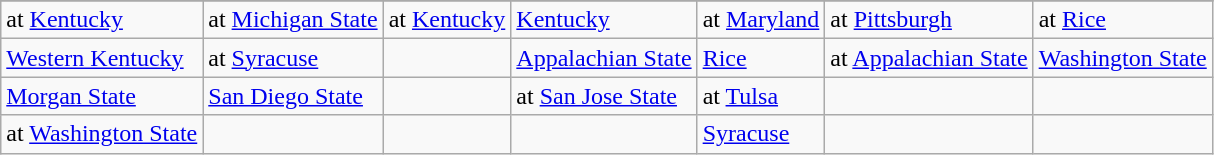<table class="wikitable">
<tr>
</tr>
<tr>
<td>at <a href='#'>Kentucky</a></td>
<td>at <a href='#'>Michigan State</a></td>
<td>at <a href='#'>Kentucky</a></td>
<td><a href='#'>Kentucky</a></td>
<td>at <a href='#'>Maryland</a></td>
<td>at <a href='#'>Pittsburgh</a></td>
<td>at <a href='#'>Rice</a></td>
</tr>
<tr>
<td><a href='#'>Western Kentucky</a></td>
<td>at <a href='#'>Syracuse</a></td>
<td></td>
<td><a href='#'>Appalachian State</a></td>
<td><a href='#'>Rice</a></td>
<td>at <a href='#'>Appalachian State</a></td>
<td><a href='#'>Washington State</a></td>
</tr>
<tr>
<td><a href='#'>Morgan State</a></td>
<td><a href='#'>San Diego State</a></td>
<td></td>
<td>at <a href='#'>San Jose State</a></td>
<td>at <a href='#'>Tulsa</a></td>
<td></td>
<td></td>
</tr>
<tr>
<td>at <a href='#'>Washington State</a></td>
<td></td>
<td></td>
<td></td>
<td><a href='#'>Syracuse</a></td>
<td></td>
<td></td>
</tr>
</table>
